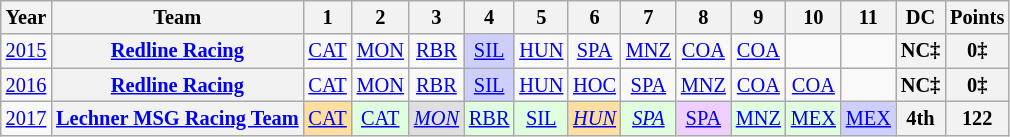<table class="wikitable" style="text-align:center; font-size:85%">
<tr>
<th>Year</th>
<th>Team</th>
<th>1</th>
<th>2</th>
<th>3</th>
<th>4</th>
<th>5</th>
<th>6</th>
<th>7</th>
<th>8</th>
<th>9</th>
<th>10</th>
<th>11</th>
<th>DC</th>
<th>Points</th>
</tr>
<tr>
<td><a href='#'>2015</a></td>
<th nowrap><a href='#'>Redline Racing</a></th>
<td><a href='#'>CAT</a></td>
<td><a href='#'>MON</a></td>
<td><a href='#'>RBR</a></td>
<td style="background:#CFCFFF;"><a href='#'>SIL</a><br></td>
<td><a href='#'>HUN</a></td>
<td><a href='#'>SPA</a></td>
<td><a href='#'>MNZ</a></td>
<td><a href='#'>COA</a></td>
<td><a href='#'>COA</a></td>
<td></td>
<td></td>
<th>NC‡</th>
<th>0‡</th>
</tr>
<tr>
<td><a href='#'>2016</a></td>
<th nowrap><a href='#'>Redline Racing</a></th>
<td><a href='#'>CAT</a></td>
<td><a href='#'>MON</a></td>
<td><a href='#'>RBR</a></td>
<td style="background:#CFCFFF;"><a href='#'>SIL</a><br></td>
<td><a href='#'>HUN</a></td>
<td><a href='#'>HOC</a></td>
<td><a href='#'>SPA</a></td>
<td><a href='#'>MNZ</a></td>
<td><a href='#'>COA</a></td>
<td><a href='#'>COA</a></td>
<td></td>
<th>NC‡</th>
<th>0‡</th>
</tr>
<tr>
<td><a href='#'>2017</a></td>
<th nowrap><a href='#'>Lechner MSG Racing Team</a></th>
<td style="background:#FFDF9F;"><a href='#'>CAT</a><br></td>
<td style="background:#DFFFDF;"><a href='#'>CAT</a><br></td>
<td style="background:#DFDFDF;"><em><a href='#'>MON</a></em><br></td>
<td style="background:#DFFFDF;"><a href='#'>RBR</a><br></td>
<td style="background:#DFFFDF;"><a href='#'>SIL</a><br></td>
<td style="background:#FFDF9F;"><em><a href='#'>HUN</a></em><br></td>
<td style="background:#DFFFDF;"><em><a href='#'>SPA</a></em><br></td>
<td style="background:#EFCFFF;"><a href='#'>SPA</a><br></td>
<td style="background:#DFFFDF;"><a href='#'>MNZ</a><br></td>
<td style="background:#DFFFDF;"><a href='#'>MEX</a><br></td>
<td style="background:#CFCFFF;"><a href='#'>MEX</a><br></td>
<th>4th</th>
<th>122</th>
</tr>
</table>
